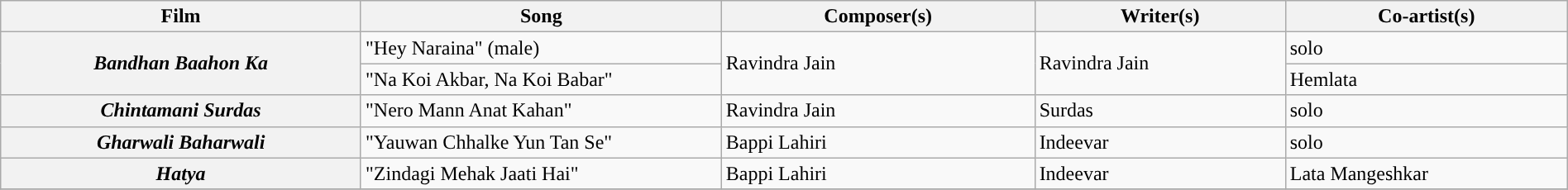<table class="wikitable plainrowheaders" style="width:100%;" textcolor:#000;">
<tr style="background:#b0e0e66;">
<th scope="col" style="width:23%;"><strong>Film</strong></th>
<th scope="col" style="width:23%;"><strong>Song</strong></th>
<th scope="col" style="width:20%;"><strong>Composer(s)</strong></th>
<th scope="col" style="width:16%;"><strong>Writer(s)</strong></th>
<th scope="col" style="width:18%;"><strong>Co-artist(s)</strong></th>
</tr>
<tr>
<th rowspan=2><em>Bandhan Baahon Ka</em></th>
<td>"Hey Naraina" (male)</td>
<td rowspan=2>Ravindra Jain</td>
<td Rowspan=2>Ravindra Jain</td>
<td>solo</td>
</tr>
<tr>
<td>"Na Koi Akbar, Na Koi Babar"</td>
<td>Hemlata</td>
</tr>
<tr>
<th><em>Chintamani Surdas</em></th>
<td>"Nero Mann Anat Kahan"</td>
<td>Ravindra Jain</td>
<td>Surdas</td>
<td>solo</td>
</tr>
<tr>
<th><em>Gharwali Baharwali</em></th>
<td>"Yauwan Chhalke Yun Tan Se"</td>
<td>Bappi Lahiri</td>
<td>Indeevar</td>
<td>solo</td>
</tr>
<tr>
<th><em>Hatya</em></th>
<td>"Zindagi Mehak Jaati Hai"</td>
<td>Bappi Lahiri</td>
<td>Indeevar</td>
<td>Lata Mangeshkar</td>
</tr>
<tr>
</tr>
</table>
